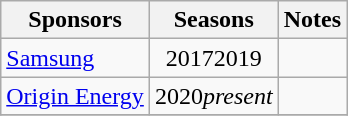<table class="wikitable collapsible">
<tr>
<th>Sponsors</th>
<th>Seasons</th>
<th>Notes</th>
</tr>
<tr>
<td><a href='#'>Samsung</a></td>
<td align=center>20172019</td>
<td></td>
</tr>
<tr>
<td><a href='#'>Origin Energy</a></td>
<td align=center>2020<em>present</em></td>
<td></td>
</tr>
<tr>
</tr>
</table>
